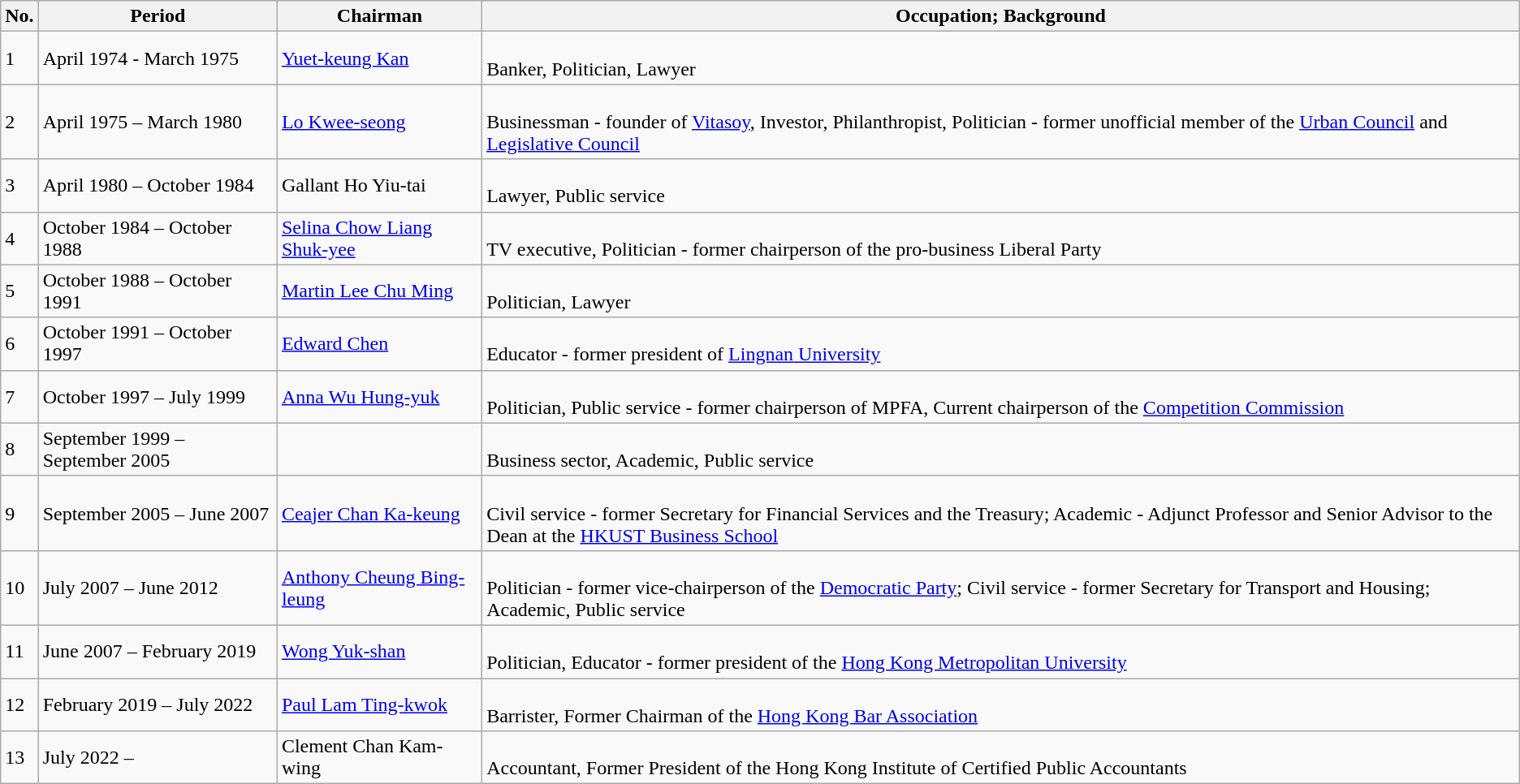<table class="wikitable">
<tr>
<th>No.</th>
<th>Period</th>
<th>Chairman</th>
<th>Occupation; Background</th>
</tr>
<tr>
<td>1</td>
<td>April 1974 - March 1975</td>
<td><a href='#'>Yuet-keung Kan</a></td>
<td><br>Banker, Politician, Lawyer</td>
</tr>
<tr>
<td>2</td>
<td>April 1975 – March 1980</td>
<td><a href='#'>Lo Kwee-seong</a></td>
<td><br>Businessman - founder of <a href='#'>Vitasoy</a>, Investor, Philanthropist, Politician - former unofficial member of the <a href='#'>Urban Council</a> and <a href='#'>Legislative Council</a></td>
</tr>
<tr>
<td>3</td>
<td>April 1980 – October 1984</td>
<td>Gallant Ho Yiu-tai</td>
<td><br>Lawyer, Public service</td>
</tr>
<tr>
<td>4</td>
<td>October 1984 – October 1988</td>
<td><a href='#'>Selina Chow Liang Shuk-yee</a></td>
<td><br>TV executive, Politician - former chairperson of the pro-business Liberal Party</td>
</tr>
<tr>
<td>5</td>
<td>October 1988 – October 1991</td>
<td><a href='#'>Martin Lee Chu Ming</a></td>
<td><br>Politician, Lawyer</td>
</tr>
<tr>
<td>6</td>
<td>October 1991 – October 1997</td>
<td><a href='#'>Edward Chen</a></td>
<td><br>Educator - former president of <a href='#'>Lingnan University</a></td>
</tr>
<tr>
<td>7</td>
<td>October 1997 – July 1999</td>
<td><a href='#'>Anna Wu Hung-yuk</a></td>
<td><br>Politician, Public service - former chairperson of MPFA, Current chairperson of the <a href='#'>Competition Commission</a></td>
</tr>
<tr>
<td>8</td>
<td>September 1999 – September 2005</td>
<td></td>
<td><br>Business sector, Academic, Public service</td>
</tr>
<tr>
<td>9</td>
<td>September 2005 – June 2007</td>
<td><a href='#'>Ceajer Chan Ka-keung</a></td>
<td><br>Civil service - former Secretary for Financial Services and the Treasury;  Academic - Adjunct Professor and Senior Advisor to the Dean at the <a href='#'>HKUST Business School</a></td>
</tr>
<tr>
<td>10</td>
<td>July 2007 – June 2012</td>
<td><a href='#'>Anthony Cheung Bing-leung</a></td>
<td><br>Politician - former vice-chairperson of the <a href='#'>Democratic Party</a>; Civil service - former Secretary for Transport and Housing; Academic, Public service</td>
</tr>
<tr>
<td>11</td>
<td>June 2007 – February 2019</td>
<td><a href='#'>Wong Yuk-shan</a></td>
<td><br>Politician, Educator - former president of the <a href='#'>Hong Kong Metropolitan University</a></td>
</tr>
<tr>
<td>12</td>
<td>February 2019 – July 2022</td>
<td><a href='#'>Paul Lam Ting-kwok</a></td>
<td><br>Barrister, Former Chairman of the <a href='#'>Hong Kong Bar Association</a></td>
</tr>
<tr>
<td>13</td>
<td>July 2022 –</td>
<td>Clement Chan Kam-wing</td>
<td><br>Accountant, Former President of the Hong Kong Institute of Certified Public Accountants</td>
</tr>
</table>
